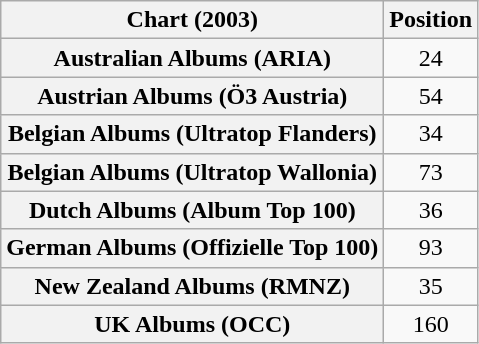<table class="wikitable sortable plainrowheaders" style="text-align:center">
<tr>
<th scope="col">Chart (2003)</th>
<th scope="col">Position</th>
</tr>
<tr>
<th scope="row">Australian Albums (ARIA)</th>
<td>24</td>
</tr>
<tr>
<th scope="row">Austrian Albums (Ö3 Austria)</th>
<td>54</td>
</tr>
<tr>
<th scope="row">Belgian Albums (Ultratop Flanders)</th>
<td>34</td>
</tr>
<tr>
<th scope="row">Belgian Albums (Ultratop Wallonia)</th>
<td>73</td>
</tr>
<tr>
<th scope="row">Dutch Albums (Album Top 100)</th>
<td>36</td>
</tr>
<tr>
<th scope="row">German Albums (Offizielle Top 100)</th>
<td>93</td>
</tr>
<tr>
<th scope="row">New Zealand Albums (RMNZ)</th>
<td>35</td>
</tr>
<tr>
<th scope="row">UK Albums (OCC)<br></th>
<td>160</td>
</tr>
</table>
